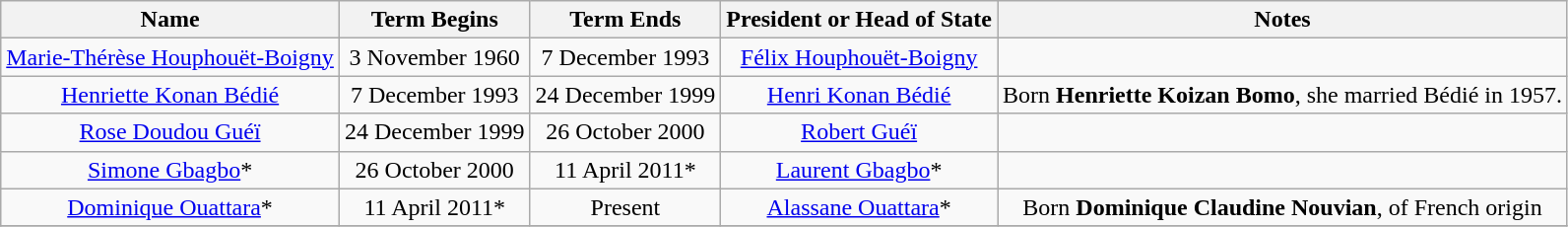<table class="wikitable" style="text-align:center">
<tr>
<th>Name</th>
<th>Term Begins</th>
<th>Term Ends</th>
<th>President or Head of State</th>
<th>Notes</th>
</tr>
<tr>
<td><a href='#'>Marie-Thérèse Houphouët-Boigny</a></td>
<td>3 November 1960</td>
<td>7 December 1993</td>
<td><a href='#'>Félix Houphouët-Boigny</a></td>
<td></td>
</tr>
<tr>
<td><a href='#'>Henriette Konan Bédié</a></td>
<td>7 December 1993</td>
<td>24 December 1999</td>
<td><a href='#'>Henri Konan Bédié</a></td>
<td>Born <strong>Henriette Koizan Bomo</strong>, she married Bédié in 1957.</td>
</tr>
<tr>
<td><a href='#'>Rose Doudou Guéï</a></td>
<td>24 December 1999</td>
<td>26 October 2000</td>
<td><a href='#'>Robert Guéï</a></td>
<td></td>
</tr>
<tr>
<td><a href='#'>Simone Gbagbo</a>*</td>
<td>26 October 2000</td>
<td>11 April 2011*</td>
<td><a href='#'>Laurent Gbagbo</a>*</td>
<td></td>
</tr>
<tr>
<td><a href='#'>Dominique Ouattara</a>*</td>
<td>11 April 2011*</td>
<td>Present</td>
<td><a href='#'>Alassane Ouattara</a>*</td>
<td>Born <strong>Dominique Claudine Nouvian</strong>, of French origin</td>
</tr>
<tr>
</tr>
</table>
